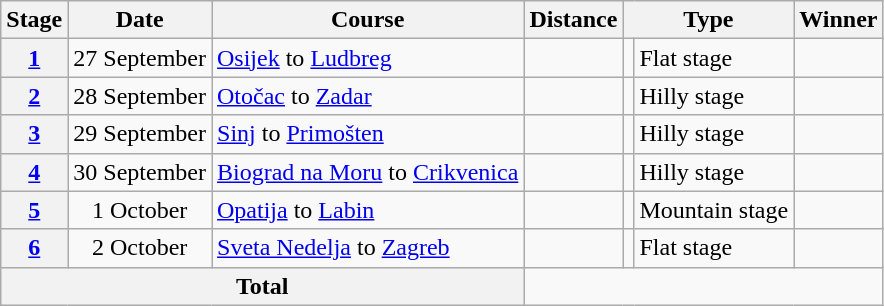<table class="wikitable">
<tr>
<th scope="col">Stage</th>
<th scope="col">Date</th>
<th scope="col">Course</th>
<th scope="col">Distance</th>
<th colspan="2" scope="col">Type</th>
<th scope="col">Winner</th>
</tr>
<tr>
<th scope="row"><a href='#'>1</a></th>
<td style="text-align:center;">27 September</td>
<td><a href='#'>Osijek</a> to <a href='#'>Ludbreg</a></td>
<td style="text-align:center;"></td>
<td></td>
<td>Flat stage</td>
<td></td>
</tr>
<tr>
<th scope="row"><a href='#'>2</a></th>
<td style="text-align:center;">28 September</td>
<td><a href='#'>Otočac</a> to <a href='#'>Zadar</a></td>
<td style="text-align:center;"></td>
<td></td>
<td>Hilly stage</td>
<td></td>
</tr>
<tr>
<th scope="row"><a href='#'>3</a></th>
<td style="text-align:center;">29 September</td>
<td><a href='#'>Sinj</a> to <a href='#'>Primošten</a></td>
<td style="text-align:center;"></td>
<td></td>
<td>Hilly stage</td>
<td></td>
</tr>
<tr>
<th scope="row"><a href='#'>4</a></th>
<td style="text-align:center;">30 September</td>
<td><a href='#'>Biograd na Moru</a> to <a href='#'>Crikvenica</a></td>
<td style="text-align:center;"></td>
<td></td>
<td>Hilly stage</td>
<td></td>
</tr>
<tr>
<th scope="row"><a href='#'>5</a></th>
<td style="text-align:center;">1 October</td>
<td><a href='#'>Opatija</a> to <a href='#'>Labin</a></td>
<td style="text-align:center;"></td>
<td></td>
<td>Mountain stage</td>
<td></td>
</tr>
<tr>
<th scope="row"><a href='#'>6</a></th>
<td style="text-align:center;">2 October</td>
<td><a href='#'>Sveta Nedelja</a> to <a href='#'>Zagreb</a></td>
<td style="text-align:center;"></td>
<td></td>
<td>Flat stage</td>
<td></td>
</tr>
<tr>
<th colspan="3">Total</th>
<td colspan="4" style="text-align:center;"></td>
</tr>
</table>
